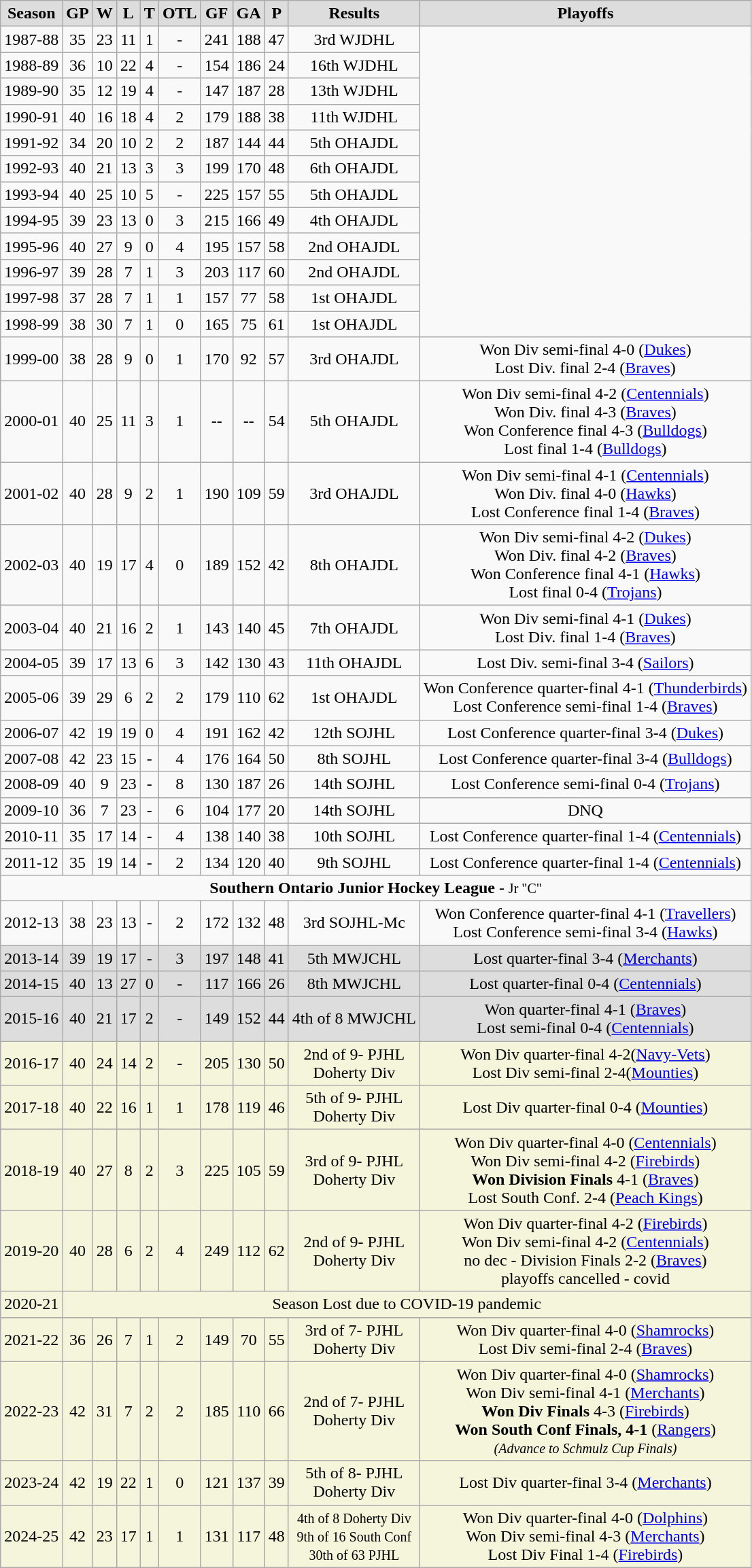<table class="wikitable">
<tr align="center"  bgcolor="#dddddd">
<td><strong>Season</strong></td>
<td><strong>GP</strong></td>
<td><strong>W</strong></td>
<td><strong>L</strong></td>
<td><strong>T</strong></td>
<td><strong>OTL</strong></td>
<td><strong>GF</strong></td>
<td><strong>GA</strong></td>
<td><strong>P</strong></td>
<td><strong>Results</strong></td>
<td><strong>Playoffs</strong></td>
</tr>
<tr align="center">
<td>1987-88</td>
<td>35</td>
<td>23</td>
<td>11</td>
<td>1</td>
<td>-</td>
<td>241</td>
<td>188</td>
<td>47</td>
<td>3rd WJDHL</td>
</tr>
<tr align="center">
<td>1988-89</td>
<td>36</td>
<td>10</td>
<td>22</td>
<td>4</td>
<td>-</td>
<td>154</td>
<td>186</td>
<td>24</td>
<td>16th WJDHL</td>
</tr>
<tr align="center">
<td>1989-90</td>
<td>35</td>
<td>12</td>
<td>19</td>
<td>4</td>
<td>-</td>
<td>147</td>
<td>187</td>
<td>28</td>
<td>13th WJDHL</td>
</tr>
<tr align="center">
<td>1990-91</td>
<td>40</td>
<td>16</td>
<td>18</td>
<td>4</td>
<td>2</td>
<td>179</td>
<td>188</td>
<td>38</td>
<td>11th WJDHL</td>
</tr>
<tr align="center">
<td>1991-92</td>
<td>34</td>
<td>20</td>
<td>10</td>
<td>2</td>
<td>2</td>
<td>187</td>
<td>144</td>
<td>44</td>
<td>5th OHAJDL</td>
</tr>
<tr align="center">
<td>1992-93</td>
<td>40</td>
<td>21</td>
<td>13</td>
<td>3</td>
<td>3</td>
<td>199</td>
<td>170</td>
<td>48</td>
<td>6th OHAJDL</td>
</tr>
<tr align="center">
<td>1993-94</td>
<td>40</td>
<td>25</td>
<td>10</td>
<td>5</td>
<td>-</td>
<td>225</td>
<td>157</td>
<td>55</td>
<td>5th OHAJDL</td>
</tr>
<tr align="center">
<td>1994-95</td>
<td>39</td>
<td>23</td>
<td>13</td>
<td>0</td>
<td>3</td>
<td>215</td>
<td>166</td>
<td>49</td>
<td>4th OHAJDL</td>
</tr>
<tr align="center">
<td>1995-96</td>
<td>40</td>
<td>27</td>
<td>9</td>
<td>0</td>
<td>4</td>
<td>195</td>
<td>157</td>
<td>58</td>
<td>2nd OHAJDL</td>
</tr>
<tr align="center">
<td>1996-97</td>
<td>39</td>
<td>28</td>
<td>7</td>
<td>1</td>
<td>3</td>
<td>203</td>
<td>117</td>
<td>60</td>
<td>2nd OHAJDL</td>
</tr>
<tr align="center">
<td>1997-98</td>
<td>37</td>
<td>28</td>
<td>7</td>
<td>1</td>
<td>1</td>
<td>157</td>
<td>77</td>
<td>58</td>
<td>1st OHAJDL</td>
</tr>
<tr align="center">
<td>1998-99</td>
<td>38</td>
<td>30</td>
<td>7</td>
<td>1</td>
<td>0</td>
<td>165</td>
<td>75</td>
<td>61</td>
<td>1st OHAJDL</td>
</tr>
<tr align="center">
<td>1999-00</td>
<td>38</td>
<td>28</td>
<td>9</td>
<td>0</td>
<td>1</td>
<td>170</td>
<td>92</td>
<td>57</td>
<td>3rd OHAJDL</td>
<td>Won Div semi-final 4-0 (<a href='#'>Dukes</a>)<br>Lost Div. final 2-4 (<a href='#'>Braves</a>)</td>
</tr>
<tr align="center">
<td>2000-01</td>
<td>40</td>
<td>25</td>
<td>11</td>
<td>3</td>
<td>1</td>
<td>--</td>
<td>--</td>
<td>54</td>
<td>5th OHAJDL</td>
<td>Won Div semi-final 4-2 (<a href='#'>Centennials</a>)<br>Won Div. final 4-3 (<a href='#'>Braves</a>)<br>Won Conference final 4-3 (<a href='#'>Bulldogs</a>)<br>Lost final 1-4 (<a href='#'>Bulldogs</a>)</td>
</tr>
<tr align="center">
<td>2001-02</td>
<td>40</td>
<td>28</td>
<td>9</td>
<td>2</td>
<td>1</td>
<td>190</td>
<td>109</td>
<td>59</td>
<td>3rd OHAJDL</td>
<td>Won Div semi-final 4-1 (<a href='#'>Centennials</a>)<br>Won Div. final 4-0 (<a href='#'>Hawks</a>)<br>Lost Conference final 1-4 (<a href='#'>Braves</a>)</td>
</tr>
<tr align="center">
<td>2002-03</td>
<td>40</td>
<td>19</td>
<td>17</td>
<td>4</td>
<td>0</td>
<td>189</td>
<td>152</td>
<td>42</td>
<td>8th OHAJDL</td>
<td>Won Div semi-final 4-2 (<a href='#'>Dukes</a>)<br>Won Div. final 4-2 (<a href='#'>Braves</a>)<br>Won Conference final 4-1 (<a href='#'>Hawks</a>)<br>Lost final 0-4 (<a href='#'>Trojans</a>)</td>
</tr>
<tr align="center">
<td>2003-04</td>
<td>40</td>
<td>21</td>
<td>16</td>
<td>2</td>
<td>1</td>
<td>143</td>
<td>140</td>
<td>45</td>
<td>7th OHAJDL</td>
<td>Won Div semi-final 4-1 (<a href='#'>Dukes</a>)<br>Lost Div. final 1-4 (<a href='#'>Braves</a>)</td>
</tr>
<tr align="center">
<td>2004-05</td>
<td>39</td>
<td>17</td>
<td>13</td>
<td>6</td>
<td>3</td>
<td>142</td>
<td>130</td>
<td>43</td>
<td>11th OHAJDL</td>
<td>Lost Div. semi-final 3-4 (<a href='#'>Sailors</a>)</td>
</tr>
<tr align="center">
<td>2005-06</td>
<td>39</td>
<td>29</td>
<td>6</td>
<td>2</td>
<td>2</td>
<td>179</td>
<td>110</td>
<td>62</td>
<td>1st OHAJDL</td>
<td>Won Conference quarter-final 4-1 (<a href='#'>Thunderbirds</a>)<br>Lost Conference semi-final 1-4 (<a href='#'>Braves</a>)</td>
</tr>
<tr align="center">
<td>2006-07</td>
<td>42</td>
<td>19</td>
<td>19</td>
<td>0</td>
<td>4</td>
<td>191</td>
<td>162</td>
<td>42</td>
<td>12th SOJHL</td>
<td>Lost Conference quarter-final 3-4 (<a href='#'>Dukes</a>)</td>
</tr>
<tr align="center">
<td>2007-08</td>
<td>42</td>
<td>23</td>
<td>15</td>
<td>-</td>
<td>4</td>
<td>176</td>
<td>164</td>
<td>50</td>
<td>8th SOJHL</td>
<td>Lost Conference quarter-final 3-4 (<a href='#'>Bulldogs</a>)</td>
</tr>
<tr align="center">
<td>2008-09</td>
<td>40</td>
<td>9</td>
<td>23</td>
<td>-</td>
<td>8</td>
<td>130</td>
<td>187</td>
<td>26</td>
<td>14th SOJHL</td>
<td>Lost Conference semi-final 0-4 (<a href='#'>Trojans</a>)</td>
</tr>
<tr align="center">
<td>2009-10</td>
<td>36</td>
<td>7</td>
<td>23</td>
<td>-</td>
<td>6</td>
<td>104</td>
<td>177</td>
<td>20</td>
<td>14th SOJHL</td>
<td>DNQ</td>
</tr>
<tr align="center">
<td>2010-11</td>
<td>35</td>
<td>17</td>
<td>14</td>
<td>-</td>
<td>4</td>
<td>138</td>
<td>140</td>
<td>38</td>
<td>10th SOJHL</td>
<td>Lost Conference quarter-final 1-4 (<a href='#'>Centennials</a>)</td>
</tr>
<tr align="center">
<td>2011-12</td>
<td>35</td>
<td>19</td>
<td>14</td>
<td>-</td>
<td>2</td>
<td>134</td>
<td>120</td>
<td>40</td>
<td>9th SOJHL</td>
<td>Lost Conference quarter-final 1-4 (<a href='#'>Centennials</a>)</td>
</tr>
<tr align="center">
<td colspan=11><strong>Southern Ontario Junior Hockey League</strong>   -  <small>Jr "C"</small></td>
</tr>
<tr align="center">
<td>2012-13</td>
<td>38</td>
<td>23</td>
<td>13</td>
<td>-</td>
<td>2</td>
<td>172</td>
<td>132</td>
<td>48</td>
<td>3rd SOJHL-Mc</td>
<td>Won Conference quarter-final 4-1 (<a href='#'>Travellers</a>)<br>Lost Conference semi-final 3-4 (<a href='#'>Hawks</a>)</td>
</tr>
<tr align="center"  bgcolor="#dddddd">
<td>2013-14</td>
<td>39</td>
<td>19</td>
<td>17</td>
<td>-</td>
<td>3</td>
<td>197</td>
<td>148</td>
<td>41</td>
<td>5th MWJCHL</td>
<td>Lost quarter-final 3-4 (<a href='#'>Merchants</a>)</td>
</tr>
<tr align="center"  bgcolor="#dddddd">
<td>2014-15</td>
<td>40</td>
<td>13</td>
<td>27</td>
<td>0</td>
<td>-</td>
<td>117</td>
<td>166</td>
<td>26</td>
<td>8th MWJCHL</td>
<td>Lost quarter-final 0-4 (<a href='#'>Centennials</a>)</td>
</tr>
<tr align="center"  bgcolor="#dddddd">
<td>2015-16</td>
<td>40</td>
<td>21</td>
<td>17</td>
<td>2</td>
<td>-</td>
<td>149</td>
<td>152</td>
<td>44</td>
<td>4th of 8 MWJCHL</td>
<td>Won quarter-final 4-1 (<a href='#'>Braves</a>)<br>Lost semi-final 0-4 (<a href='#'>Centennials</a>)</td>
</tr>
<tr align="center" bgcolor="beige">
<td>2016-17</td>
<td>40</td>
<td>24</td>
<td>14</td>
<td>2</td>
<td>-</td>
<td>205</td>
<td>130</td>
<td>50</td>
<td>2nd of 9- PJHL<br>Doherty Div</td>
<td>Won  Div quarter-final 4-2(<a href='#'>Navy-Vets</a>)<br>Lost Div semi-final 2-4(<a href='#'>Mounties</a>)</td>
</tr>
<tr align="center" bgcolor="beige">
<td>2017-18</td>
<td>40</td>
<td>22</td>
<td>16</td>
<td>1</td>
<td>1</td>
<td>178</td>
<td>119</td>
<td>46</td>
<td>5th of 9- PJHL<br>Doherty Div</td>
<td>Lost Div quarter-final 0-4 (<a href='#'>Mounties</a>)</td>
</tr>
<tr align="center" bgcolor="beige">
<td>2018-19</td>
<td>40</td>
<td>27</td>
<td>8</td>
<td>2</td>
<td>3</td>
<td>225</td>
<td>105</td>
<td>59</td>
<td>3rd of 9- PJHL<br>Doherty Div</td>
<td>Won Div quarter-final 4-0 (<a href='#'>Centennials</a>)<br>Won Div semi-final 4-2 (<a href='#'>Firebirds</a>)<br><strong>Won Division Finals</strong> 4-1 (<a href='#'>Braves</a>)<br>Lost South Conf. 2-4 (<a href='#'>Peach Kings</a>)</td>
</tr>
<tr align="center" bgcolor="beige">
<td>2019-20</td>
<td>40</td>
<td>28</td>
<td>6</td>
<td>2</td>
<td>4</td>
<td>249</td>
<td>112</td>
<td>62</td>
<td>2nd of 9- PJHL<br>Doherty Div</td>
<td>Won Div quarter-final 4-2 (<a href='#'>Firebirds</a>)<br>Won Div semi-final 4-2 (<a href='#'>Centennials</a>)<br>no dec - Division Finals 2-2 (<a href='#'>Braves</a>)<br>playoffs cancelled - covid</td>
</tr>
<tr align="center" bgcolor="beige">
<td>2020-21</td>
<td colspan="10">Season Lost due to COVID-19 pandemic</td>
</tr>
<tr align="center" bgcolor="beige">
<td>2021-22</td>
<td>36</td>
<td>26</td>
<td>7</td>
<td>1</td>
<td>2</td>
<td>149</td>
<td>70</td>
<td>55</td>
<td>3rd of 7- PJHL<br>Doherty Div</td>
<td>Won Div quarter-final 4-0 (<a href='#'>Shamrocks</a>)<br>Lost Div semi-final 2-4  (<a href='#'>Braves</a>)</td>
</tr>
<tr align="center" bgcolor="beige">
<td>2022-23</td>
<td>42</td>
<td>31</td>
<td>7</td>
<td>2</td>
<td>2</td>
<td>185</td>
<td>110</td>
<td>66</td>
<td>2nd of 7- PJHL<br>Doherty Div</td>
<td>Won Div quarter-final 4-0 (<a href='#'>Shamrocks</a>)<br>Won Div semi-final 4-1  (<a href='#'>Merchants</a>)<br><strong>Won Div Finals</strong> 4-3 (<a href='#'>Firebirds</a>)<br><strong>Won South Conf Finals, 4-1</strong> (<a href='#'>Rangers</a>)<br><small><em>(Advance to Schmulz Cup Finals)</em></small></td>
</tr>
<tr align="center" bgcolor="beige">
<td>2023-24</td>
<td>42</td>
<td>19</td>
<td>22</td>
<td>1</td>
<td>0</td>
<td>121</td>
<td>137</td>
<td>39</td>
<td>5th of 8- PJHL<br>Doherty Div</td>
<td>Lost Div quarter-final 3-4 (<a href='#'>Merchants</a>)</td>
</tr>
<tr align="center" bgcolor="beige">
<td>2024-25</td>
<td>42</td>
<td>23</td>
<td>17</td>
<td>1</td>
<td>1</td>
<td>131</td>
<td>117</td>
<td>48</td>
<td><small>4th of 8 Doherty Div <br>9th of 16  South Conf<br>30th of 63 PJHL</small></td>
<td>Won Div quarter-final 4-0 (<a href='#'>Dolphins</a>)<br>Won Div semi-final 4-3 (<a href='#'>Merchants</a>)<br>Lost Div Final 1-4 (<a href='#'>Firebirds</a>)</td>
</tr>
</table>
